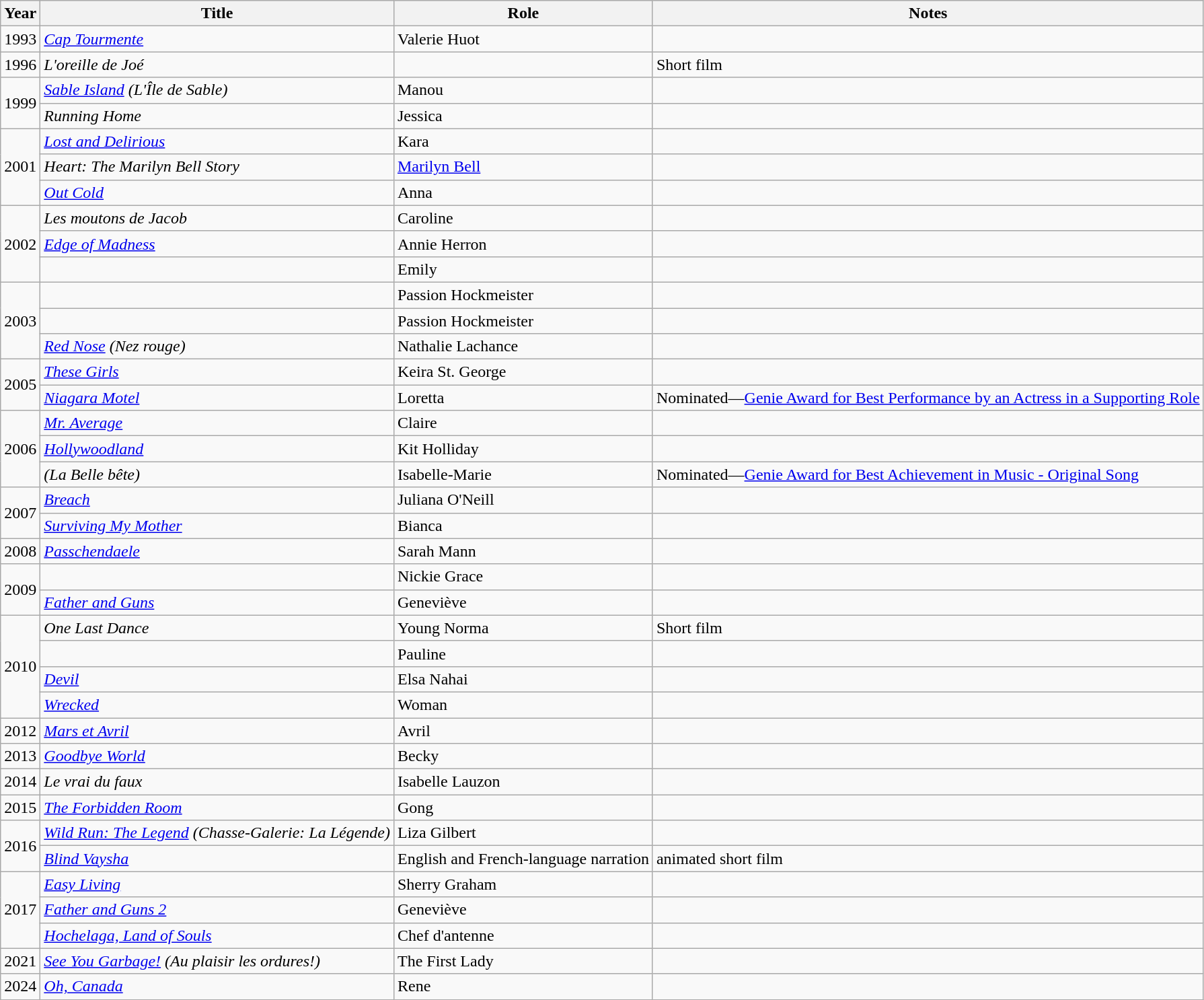<table class="wikitable sortable">
<tr>
<th>Year</th>
<th>Title</th>
<th>Role</th>
<th class="unsortable">Notes</th>
</tr>
<tr>
<td>1993</td>
<td><em><a href='#'>Cap Tourmente</a></em></td>
<td>Valerie Huot</td>
<td></td>
</tr>
<tr>
<td>1996</td>
<td><em>L'oreille de Joé</em></td>
<td></td>
<td>Short film</td>
</tr>
<tr>
<td rowspan="2">1999</td>
<td><em><a href='#'>Sable Island</a> (L'Île de Sable)</em></td>
<td>Manou</td>
<td></td>
</tr>
<tr>
<td><em>Running Home</em></td>
<td>Jessica</td>
<td></td>
</tr>
<tr>
<td rowspan="3">2001</td>
<td><em><a href='#'>Lost and Delirious</a></em></td>
<td>Kara</td>
<td></td>
</tr>
<tr>
<td><em>Heart: The Marilyn Bell Story</em></td>
<td><a href='#'>Marilyn Bell</a></td>
<td></td>
</tr>
<tr>
<td><em><a href='#'>Out Cold</a></em></td>
<td>Anna</td>
<td></td>
</tr>
<tr>
<td rowspan="3">2002</td>
<td><em>Les moutons de Jacob</em></td>
<td>Caroline</td>
<td></td>
</tr>
<tr>
<td><em><a href='#'>Edge of Madness</a></em></td>
<td>Annie Herron</td>
<td></td>
</tr>
<tr>
<td><em></em></td>
<td>Emily</td>
<td></td>
</tr>
<tr>
<td rowspan="3">2003</td>
<td><em></em></td>
<td>Passion Hockmeister</td>
<td></td>
</tr>
<tr>
<td><em></em></td>
<td>Passion Hockmeister</td>
<td></td>
</tr>
<tr>
<td><em><a href='#'>Red Nose</a> (Nez rouge)</em></td>
<td>Nathalie Lachance</td>
<td></td>
</tr>
<tr>
<td rowspan="2">2005</td>
<td><em><a href='#'>These Girls</a></em></td>
<td>Keira St. George</td>
<td></td>
</tr>
<tr>
<td><em><a href='#'>Niagara Motel</a></em></td>
<td>Loretta</td>
<td>Nominated—<a href='#'>Genie Award for Best Performance by an Actress in a Supporting Role</a></td>
</tr>
<tr>
<td rowspan="3">2006</td>
<td><em><a href='#'>Mr. Average</a></em></td>
<td>Claire</td>
<td></td>
</tr>
<tr>
<td><em><a href='#'>Hollywoodland</a></em></td>
<td>Kit Holliday</td>
<td></td>
</tr>
<tr>
<td><em> (La Belle bête)</em></td>
<td>Isabelle-Marie</td>
<td>Nominated—<a href='#'>Genie Award for Best Achievement in Music - Original Song</a></td>
</tr>
<tr>
<td rowspan="2">2007</td>
<td><em><a href='#'>Breach</a></em></td>
<td>Juliana O'Neill</td>
<td></td>
</tr>
<tr>
<td><em><a href='#'>Surviving My Mother</a></em></td>
<td>Bianca</td>
<td></td>
</tr>
<tr>
<td>2008</td>
<td><em><a href='#'>Passchendaele</a></em></td>
<td>Sarah Mann</td>
<td></td>
</tr>
<tr>
<td rowspan="2">2009</td>
<td><em></em></td>
<td>Nickie Grace</td>
<td></td>
</tr>
<tr>
<td><em><a href='#'>Father and Guns</a></em></td>
<td>Geneviève</td>
<td></td>
</tr>
<tr>
<td rowspan="4">2010</td>
<td><em>One Last Dance</em></td>
<td>Young Norma</td>
<td>Short film</td>
</tr>
<tr>
<td><em></em></td>
<td>Pauline</td>
<td></td>
</tr>
<tr>
<td><em><a href='#'>Devil</a></em></td>
<td>Elsa Nahai</td>
<td></td>
</tr>
<tr>
<td><em><a href='#'>Wrecked</a></em></td>
<td>Woman</td>
<td></td>
</tr>
<tr>
<td>2012</td>
<td><em><a href='#'>Mars et Avril</a></em></td>
<td>Avril</td>
<td></td>
</tr>
<tr>
<td>2013</td>
<td><em><a href='#'>Goodbye World</a></em></td>
<td>Becky</td>
<td></td>
</tr>
<tr>
<td>2014</td>
<td><em>Le vrai du faux</em></td>
<td>Isabelle Lauzon</td>
<td></td>
</tr>
<tr>
<td>2015</td>
<td><em><a href='#'>The Forbidden Room</a></em></td>
<td>Gong</td>
<td></td>
</tr>
<tr>
<td rowspan="2">2016</td>
<td><em><a href='#'>Wild Run: The Legend</a> (Chasse-Galerie: La Légende)</em></td>
<td>Liza Gilbert</td>
<td></td>
</tr>
<tr>
<td><em><a href='#'>Blind Vaysha</a></em></td>
<td>English and French-language narration</td>
<td>animated short film</td>
</tr>
<tr>
<td rowspan="3">2017</td>
<td><em><a href='#'>Easy Living</a></em></td>
<td>Sherry Graham</td>
<td></td>
</tr>
<tr>
<td><em><a href='#'>Father and Guns 2</a></em></td>
<td>Geneviève</td>
<td></td>
</tr>
<tr>
<td><em><a href='#'>Hochelaga, Land of Souls</a></em></td>
<td>Chef d'antenne</td>
<td></td>
</tr>
<tr>
<td>2021</td>
<td><em><a href='#'>See You Garbage!</a> (Au plaisir les ordures!)</em></td>
<td>The First Lady</td>
<td></td>
</tr>
<tr>
<td>2024</td>
<td><em><a href='#'>Oh, Canada</a></em></td>
<td>Rene</td>
<td></td>
</tr>
</table>
